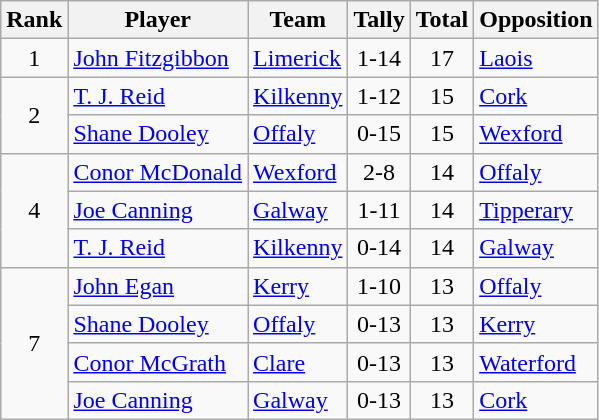<table class="wikitable">
<tr>
<th>Rank</th>
<th>Player</th>
<th>Team</th>
<th>Tally</th>
<th>Total</th>
<th>Opposition</th>
</tr>
<tr>
<td rowspan=1 align=center>1</td>
<td><a href='#'>John Fitzgibbon</a></td>
<td><a href='#'>Limerick</a></td>
<td align=center>1-14</td>
<td align=center>17</td>
<td><a href='#'>Laois</a></td>
</tr>
<tr>
<td rowspan=2 align=center>2</td>
<td><a href='#'>T. J. Reid</a></td>
<td><a href='#'>Kilkenny</a></td>
<td align=center>1-12</td>
<td align=center>15</td>
<td><a href='#'>Cork</a></td>
</tr>
<tr>
<td><a href='#'>Shane Dooley</a></td>
<td><a href='#'>Offaly</a></td>
<td align=center>0-15</td>
<td align=center>15</td>
<td><a href='#'>Wexford</a></td>
</tr>
<tr>
<td rowspan=3 align=center>4</td>
<td><a href='#'>Conor McDonald</a></td>
<td><a href='#'>Wexford</a></td>
<td align=center>2-8</td>
<td align=center>14</td>
<td><a href='#'>Offaly</a></td>
</tr>
<tr>
<td><a href='#'>Joe Canning</a></td>
<td><a href='#'>Galway</a></td>
<td align=center>1-11</td>
<td align=center>14</td>
<td><a href='#'>Tipperary</a></td>
</tr>
<tr>
<td><a href='#'>T. J. Reid</a></td>
<td><a href='#'>Kilkenny</a></td>
<td align=center>0-14</td>
<td align=center>14</td>
<td><a href='#'>Galway</a></td>
</tr>
<tr>
<td rowspan=4 align=center>7</td>
<td><a href='#'>John Egan</a></td>
<td><a href='#'>Kerry</a></td>
<td align=center>1-10</td>
<td align=center>13</td>
<td><a href='#'>Offaly</a></td>
</tr>
<tr>
<td><a href='#'>Shane Dooley</a></td>
<td><a href='#'>Offaly</a></td>
<td align=center>0-13</td>
<td align=center>13</td>
<td><a href='#'>Kerry</a></td>
</tr>
<tr>
<td><a href='#'>Conor McGrath</a></td>
<td><a href='#'>Clare</a></td>
<td align=center>0-13</td>
<td align=center>13</td>
<td><a href='#'>Waterford</a></td>
</tr>
<tr>
<td><a href='#'>Joe Canning</a></td>
<td><a href='#'>Galway</a></td>
<td align=center>0-13</td>
<td align=center>13</td>
<td><a href='#'>Cork</a></td>
</tr>
</table>
